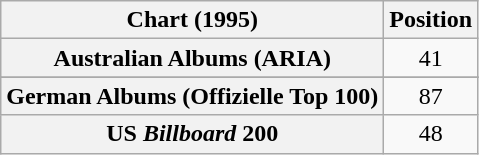<table class="wikitable sortable plainrowheaders">
<tr>
<th scope="col">Chart (1995)</th>
<th scope="col">Position</th>
</tr>
<tr>
<th scope="row">Australian Albums (ARIA)</th>
<td align="center">41</td>
</tr>
<tr>
</tr>
<tr>
<th scope="row">German Albums (Offizielle Top 100)</th>
<td align="center">87</td>
</tr>
<tr>
<th scope="row">US <em>Billboard</em> 200</th>
<td align="center">48</td>
</tr>
</table>
